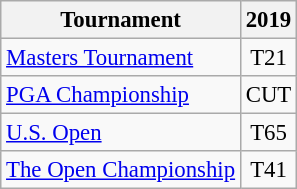<table class="wikitable" style="font-size:95%;text-align:center;">
<tr>
<th>Tournament</th>
<th>2019</th>
</tr>
<tr>
<td align=left><a href='#'>Masters Tournament</a></td>
<td>T21</td>
</tr>
<tr>
<td align=left><a href='#'>PGA Championship</a></td>
<td>CUT</td>
</tr>
<tr>
<td align=left><a href='#'>U.S. Open</a></td>
<td>T65</td>
</tr>
<tr>
<td align=left><a href='#'>The Open Championship</a></td>
<td>T41</td>
</tr>
</table>
